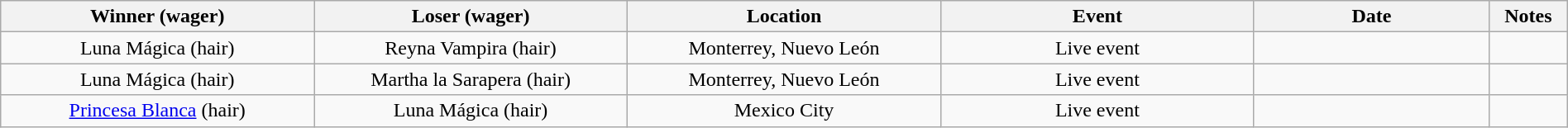<table class="wikitable sortable" width=100%  style="text-align: center">
<tr>
<th width=20% scope="col">Winner (wager)</th>
<th width=20% scope="col">Loser (wager)</th>
<th width=20% scope="col">Location</th>
<th width=20% scope="col">Event</th>
<th width=15% scope="col">Date</th>
<th class="unsortable" width=5% scope="col">Notes</th>
</tr>
<tr>
<td>Luna Mágica (hair)</td>
<td>Reyna Vampira (hair)</td>
<td>Monterrey, Nuevo León</td>
<td>Live event</td>
<td></td>
<td></td>
</tr>
<tr>
<td>Luna Mágica (hair)</td>
<td>Martha la Sarapera (hair)</td>
<td>Monterrey, Nuevo León</td>
<td>Live event</td>
<td></td>
<td></td>
</tr>
<tr>
<td><a href='#'>Princesa Blanca</a> (hair)</td>
<td>Luna Mágica (hair)</td>
<td>Mexico City</td>
<td>Live event</td>
<td></td>
<td></td>
</tr>
</table>
